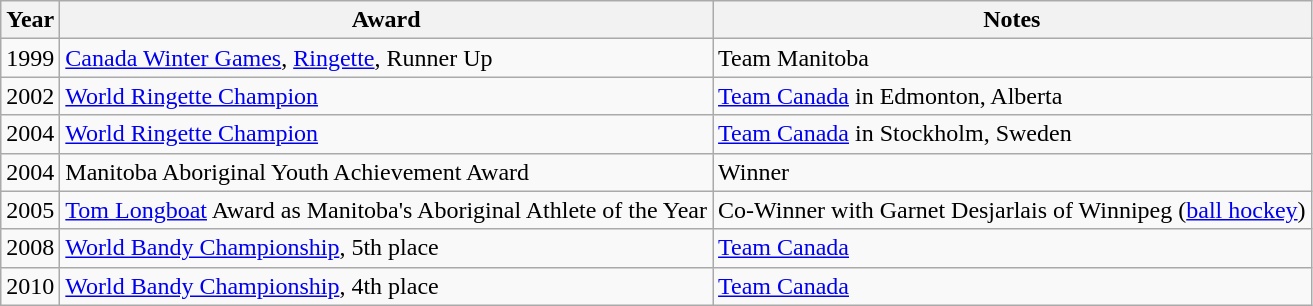<table class="wikitable">
<tr>
<th>Year</th>
<th>Award</th>
<th>Notes</th>
</tr>
<tr>
<td>1999</td>
<td><a href='#'>Canada Winter Games</a>, <a href='#'>Ringette</a>, Runner Up</td>
<td>Team Manitoba</td>
</tr>
<tr>
<td>2002</td>
<td> <a href='#'>World Ringette Champion</a></td>
<td><a href='#'>Team Canada</a> in Edmonton, Alberta</td>
</tr>
<tr>
<td>2004</td>
<td> <a href='#'>World Ringette Champion</a></td>
<td><a href='#'>Team Canada</a> in Stockholm, Sweden</td>
</tr>
<tr>
<td>2004</td>
<td>Manitoba Aboriginal Youth Achievement Award </td>
<td>Winner</td>
</tr>
<tr>
<td>2005</td>
<td><a href='#'>Tom Longboat</a> Award as Manitoba's Aboriginal Athlete of the Year </td>
<td>Co-Winner with Garnet Desjarlais of Winnipeg (<a href='#'>ball hockey</a>)</td>
</tr>
<tr>
<td>2008</td>
<td><a href='#'>World Bandy Championship</a>, 5th place</td>
<td><a href='#'>Team Canada</a></td>
</tr>
<tr>
<td>2010</td>
<td><a href='#'>World Bandy Championship</a>, 4th place</td>
<td><a href='#'>Team Canada</a></td>
</tr>
</table>
